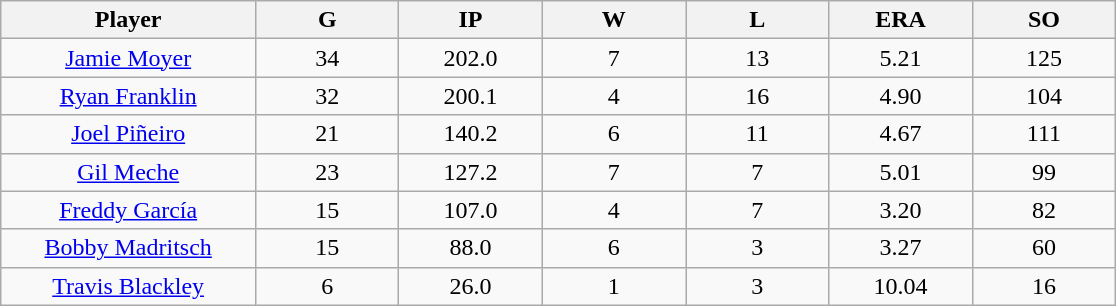<table class="wikitable sortable">
<tr>
<th bgcolor="#DDDDFF" width="16%">Player</th>
<th bgcolor="#DDDDFF" width="9%">G</th>
<th bgcolor="#DDDDFF" width="9%">IP</th>
<th bgcolor="#DDDDFF" width="9%">W</th>
<th bgcolor="#DDDDFF" width="9%">L</th>
<th bgcolor="#DDDDFF" width="9%">ERA</th>
<th bgcolor="#DDDDFF" width="9%">SO</th>
</tr>
<tr align=center>
<td><a href='#'>Jamie Moyer</a></td>
<td>34</td>
<td>202.0</td>
<td>7</td>
<td>13</td>
<td>5.21</td>
<td>125</td>
</tr>
<tr align=center>
<td><a href='#'>Ryan Franklin</a></td>
<td>32</td>
<td>200.1</td>
<td>4</td>
<td>16</td>
<td>4.90</td>
<td>104</td>
</tr>
<tr align=center>
<td><a href='#'>Joel Piñeiro</a></td>
<td>21</td>
<td>140.2</td>
<td>6</td>
<td>11</td>
<td>4.67</td>
<td>111</td>
</tr>
<tr align=center>
<td><a href='#'>Gil Meche</a></td>
<td>23</td>
<td>127.2</td>
<td>7</td>
<td>7</td>
<td>5.01</td>
<td>99</td>
</tr>
<tr align=center>
<td><a href='#'>Freddy García</a></td>
<td>15</td>
<td>107.0</td>
<td>4</td>
<td>7</td>
<td>3.20</td>
<td>82</td>
</tr>
<tr align=center>
<td><a href='#'>Bobby Madritsch</a></td>
<td>15</td>
<td>88.0</td>
<td>6</td>
<td>3</td>
<td>3.27</td>
<td>60</td>
</tr>
<tr align=center>
<td><a href='#'>Travis Blackley</a></td>
<td>6</td>
<td>26.0</td>
<td>1</td>
<td>3</td>
<td>10.04</td>
<td>16</td>
</tr>
</table>
